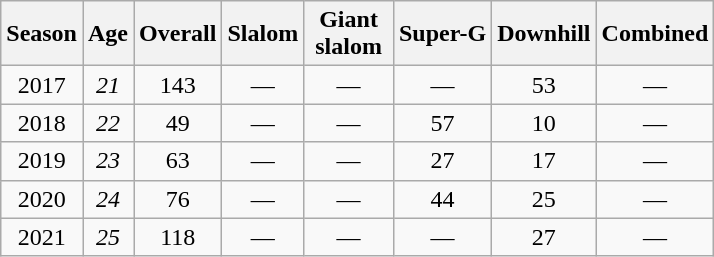<table class=wikitable style="text-align:center">
<tr>
<th>Season</th>
<th>Age</th>
<th>Overall</th>
<th>Slalom</th>
<th>Giant<br> slalom </th>
<th>Super-G</th>
<th>Downhill</th>
<th>Combined</th>
</tr>
<tr>
<td>2017</td>
<td><em>21</em></td>
<td>143</td>
<td>—</td>
<td>—</td>
<td>—</td>
<td>53</td>
<td>—</td>
</tr>
<tr>
<td>2018</td>
<td><em>22</em></td>
<td>49</td>
<td>—</td>
<td>—</td>
<td>57</td>
<td>10</td>
<td>—</td>
</tr>
<tr>
<td>2019</td>
<td><em>23</em></td>
<td>63</td>
<td>—</td>
<td>—</td>
<td>27</td>
<td>17</td>
<td>—</td>
</tr>
<tr>
<td>2020</td>
<td><em>24</em></td>
<td>76</td>
<td>—</td>
<td>—</td>
<td>44</td>
<td>25</td>
<td>—</td>
</tr>
<tr>
<td>2021</td>
<td><em>25</em></td>
<td>118</td>
<td>—</td>
<td>—</td>
<td>—</td>
<td>27</td>
<td>—</td>
</tr>
</table>
